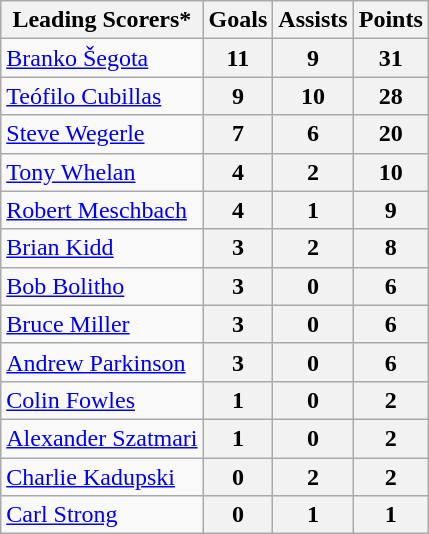<table class="wikitable">
<tr>
<th>Leading Scorers*</th>
<th>Goals</th>
<th>Assists</th>
<th>Points</th>
</tr>
<tr>
<td><a href='#'>Branko Šegota</a></td>
<th>11</th>
<th>9</th>
<th>31</th>
</tr>
<tr>
<td><a href='#'>Teófilo Cubillas</a></td>
<th>9</th>
<th>10</th>
<th>28</th>
</tr>
<tr>
<td><a href='#'>Steve Wegerle</a></td>
<th>7</th>
<th>6</th>
<th>20</th>
</tr>
<tr>
<td><a href='#'>Tony Whelan</a></td>
<th>4</th>
<th>2</th>
<th>10</th>
</tr>
<tr>
<td><a href='#'>Robert Meschbach</a></td>
<th>4</th>
<th>1</th>
<th>9</th>
</tr>
<tr>
<td><a href='#'>Brian Kidd</a></td>
<th>3</th>
<th>2</th>
<th>8</th>
</tr>
<tr>
<td><a href='#'>Bob Bolitho</a></td>
<th>3</th>
<th>0</th>
<th>6</th>
</tr>
<tr>
<td><a href='#'>Bruce Miller</a></td>
<th>3</th>
<th>0</th>
<th>6</th>
</tr>
<tr>
<td><a href='#'>Andrew Parkinson</a></td>
<th>3</th>
<th>0</th>
<th>6</th>
</tr>
<tr>
<td><a href='#'>Colin Fowles</a></td>
<th>1</th>
<th>0</th>
<th>2</th>
</tr>
<tr>
<td><a href='#'>Alexander Szatmari</a></td>
<th>1</th>
<th>0</th>
<th>2</th>
</tr>
<tr>
<td><a href='#'>Charlie Kadupski</a></td>
<th>0</th>
<th>2</th>
<th>2</th>
</tr>
<tr>
<td><a href='#'>Carl Strong</a></td>
<th>0</th>
<th>1</th>
<th>1</th>
</tr>
</table>
